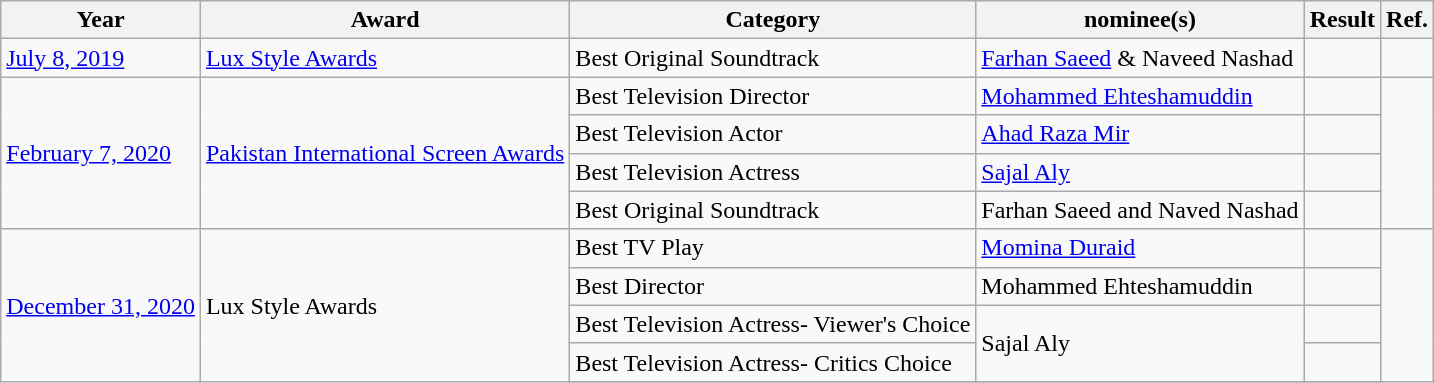<table class="wikitable sortable">
<tr>
<th>Year</th>
<th>Award</th>
<th>Category</th>
<th>nominee(s)</th>
<th>Result</th>
<th>Ref.</th>
</tr>
<tr>
<td><a href='#'>July 8, 2019</a></td>
<td><a href='#'>Lux Style Awards</a></td>
<td>Best Original Soundtrack</td>
<td><a href='#'>Farhan Saeed</a> & Naveed Nashad</td>
<td></td>
<td></td>
</tr>
<tr>
<td rowspan="4"><a href='#'>February 7, 2020</a></td>
<td rowspan="4"><a href='#'>Pakistan International Screen Awards</a></td>
<td>Best Television Director</td>
<td><a href='#'>Mohammed Ehteshamuddin</a></td>
<td></td>
<td rowspan="4"></td>
</tr>
<tr>
<td>Best Television Actor</td>
<td><a href='#'>Ahad Raza Mir</a></td>
<td></td>
</tr>
<tr>
<td>Best Television Actress</td>
<td><a href='#'>Sajal Aly</a></td>
<td></td>
</tr>
<tr>
<td>Best Original Soundtrack</td>
<td>Farhan Saeed and Naved Nashad</td>
<td></td>
</tr>
<tr>
<td Rowspan="5"><a href='#'>December 31, 2020</a></td>
<td rowspan="5">Lux Style Awards</td>
<td>Best TV Play</td>
<td><a href='#'>Momina Duraid</a></td>
<td></td>
<td rowspan="5"></td>
</tr>
<tr>
<td>Best Director</td>
<td>Mohammed Ehteshamuddin</td>
<td></td>
</tr>
<tr>
<td>Best Television Actress- Viewer's Choice</td>
<td rowspan=2>Sajal Aly</td>
<td></td>
</tr>
<tr>
<td>Best Television Actress- Critics Choice</td>
<td></td>
</tr>
<tr>
</tr>
</table>
